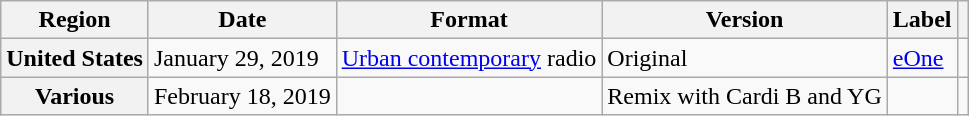<table class="wikitable sortable plainrowheaders">
<tr>
<th scope="col">Region</th>
<th scope="col">Date</th>
<th scope="col">Format</th>
<th scope="col">Version</th>
<th scope="col">Label</th>
<th scope="col"></th>
</tr>
<tr>
<th scope="row">United States</th>
<td>January 29, 2019</td>
<td><a href='#'>Urban contemporary</a> radio</td>
<td>Original</td>
<td><a href='#'>eOne</a></td>
<td></td>
</tr>
<tr>
<th scope="row">Various</th>
<td>February 18, 2019</td>
<td></td>
<td>Remix with Cardi B and YG</td>
<td></td>
<td></td>
</tr>
</table>
